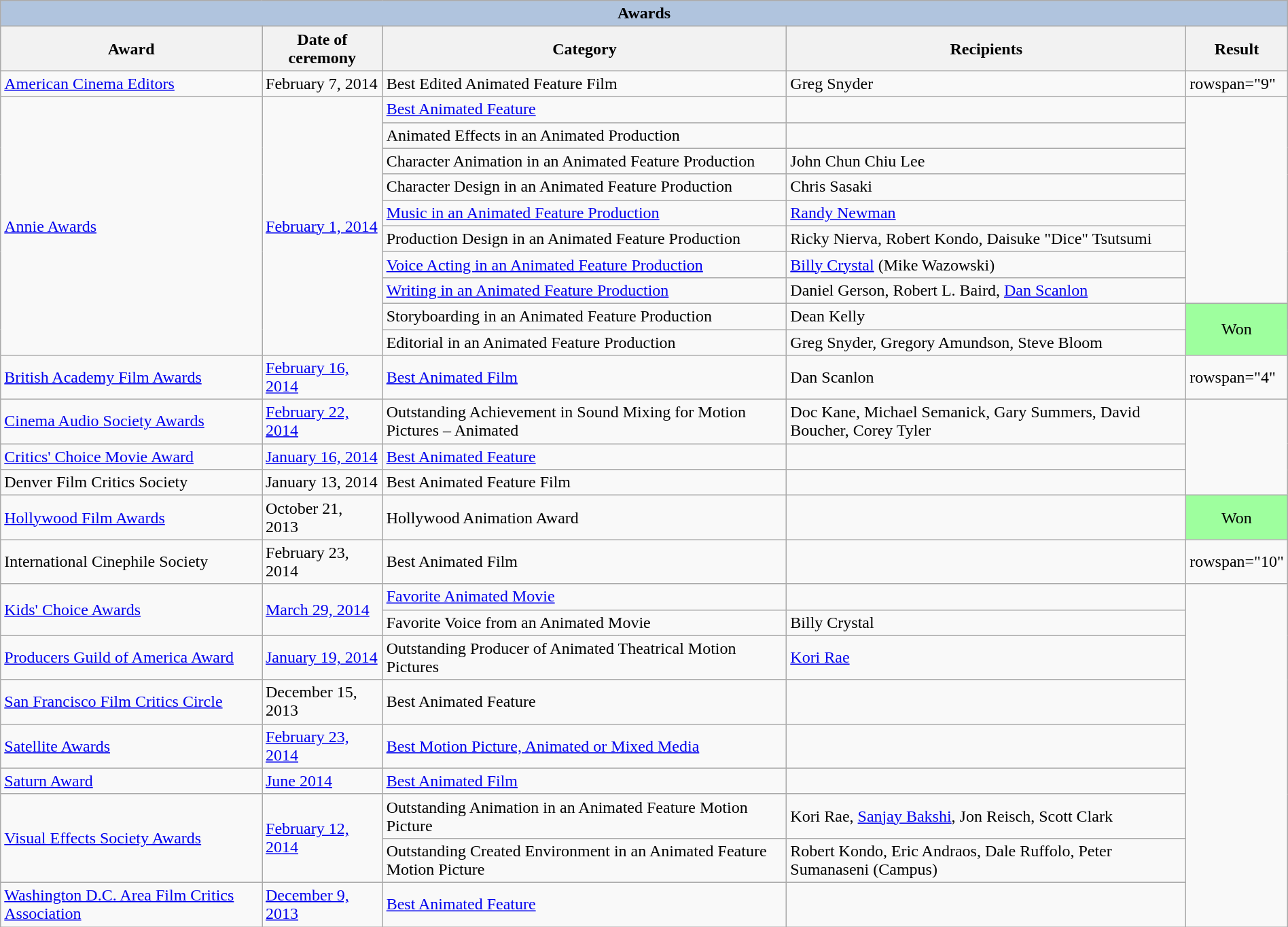<table class="wikitable sortable" style="width:100%;">
<tr style="background:#ccc; text-align:center;">
<th colspan="5" style="background: LightSteelBlue;">Awards</th>
</tr>
<tr style="background:#ccc; text-align:center;">
<th>Award</th>
<th>Date of ceremony</th>
<th>Category</th>
<th>Recipients</th>
<th>Result</th>
</tr>
<tr>
<td><a href='#'>American Cinema Editors</a></td>
<td>February 7, 2014</td>
<td>Best Edited Animated Feature Film</td>
<td>Greg Snyder</td>
<td>rowspan="9" </td>
</tr>
<tr>
<td rowspan="10"><a href='#'>Annie Awards</a></td>
<td rowspan="10"><a href='#'>February 1, 2014</a></td>
<td><a href='#'>Best Animated Feature</a></td>
<td></td>
</tr>
<tr>
<td>Animated Effects in an Animated Production</td>
<td></td>
</tr>
<tr>
<td>Character Animation in an Animated Feature Production</td>
<td>John Chun Chiu Lee</td>
</tr>
<tr>
<td>Character Design in an Animated Feature Production</td>
<td>Chris Sasaki</td>
</tr>
<tr>
<td><a href='#'>Music in an Animated Feature Production</a></td>
<td><a href='#'>Randy Newman</a></td>
</tr>
<tr>
<td>Production Design in an Animated Feature Production</td>
<td>Ricky Nierva, Robert Kondo, Daisuke "Dice" Tsutsumi</td>
</tr>
<tr>
<td><a href='#'>Voice Acting in an Animated Feature Production</a></td>
<td><a href='#'>Billy Crystal</a> (Mike Wazowski)</td>
</tr>
<tr>
<td><a href='#'>Writing in an Animated Feature Production</a></td>
<td>Daniel Gerson, Robert L. Baird, <a href='#'>Dan Scanlon</a></td>
</tr>
<tr>
<td>Storyboarding in an Animated Feature Production</td>
<td>Dean Kelly</td>
<td rowspan=2 style="background:#9EFF9E;color:#000;vertical-align:middle;text-align:center;" class="yes table-yes2 notheme">Won</td>
</tr>
<tr>
<td>Editorial in an Animated Feature Production</td>
<td>Greg Snyder, Gregory Amundson, Steve Bloom</td>
</tr>
<tr>
<td><a href='#'>British Academy Film Awards</a></td>
<td><a href='#'>February 16, 2014</a></td>
<td><a href='#'>Best Animated Film</a></td>
<td>Dan Scanlon</td>
<td>rowspan="4" </td>
</tr>
<tr>
<td><a href='#'>Cinema Audio Society Awards</a></td>
<td><a href='#'>February 22, 2014</a></td>
<td>Outstanding Achievement in Sound Mixing for Motion Pictures – Animated</td>
<td>Doc Kane, Michael Semanick, Gary Summers, David Boucher, Corey Tyler</td>
</tr>
<tr>
<td><a href='#'>Critics' Choice Movie Award</a></td>
<td><a href='#'>January 16, 2014</a></td>
<td><a href='#'>Best Animated Feature</a></td>
<td></td>
</tr>
<tr>
<td>Denver Film Critics Society</td>
<td>January 13, 2014</td>
<td>Best Animated Feature Film</td>
<td></td>
</tr>
<tr>
<td><a href='#'>Hollywood Film Awards</a></td>
<td>October 21, 2013</td>
<td>Hollywood Animation Award</td>
<td></td>
<td style="background:#9EFF9E;color:#000;vertical-align:middle;text-align:center;" class="yes table-yes2 notheme">Won</td>
</tr>
<tr>
<td>International Cinephile Society</td>
<td>February 23, 2014</td>
<td>Best Animated Film</td>
<td></td>
<td>rowspan="10" </td>
</tr>
<tr>
<td rowspan="2"><a href='#'>Kids' Choice Awards</a></td>
<td rowspan="2"><a href='#'>March 29, 2014</a></td>
<td><a href='#'>Favorite Animated Movie</a></td>
<td></td>
</tr>
<tr>
<td>Favorite Voice from an Animated Movie</td>
<td>Billy Crystal</td>
</tr>
<tr>
<td><a href='#'>Producers Guild of America Award</a></td>
<td><a href='#'>January 19, 2014</a></td>
<td>Outstanding Producer of Animated Theatrical Motion Pictures</td>
<td><a href='#'>Kori Rae</a></td>
</tr>
<tr>
<td><a href='#'>San Francisco Film Critics Circle</a></td>
<td>December 15, 2013</td>
<td>Best Animated Feature</td>
<td></td>
</tr>
<tr>
<td><a href='#'>Satellite Awards</a></td>
<td><a href='#'>February 23, 2014</a></td>
<td><a href='#'>Best Motion Picture, Animated or Mixed Media</a></td>
<td></td>
</tr>
<tr>
<td><a href='#'>Saturn Award</a></td>
<td><a href='#'>June 2014</a></td>
<td><a href='#'>Best Animated Film</a></td>
<td></td>
</tr>
<tr>
<td rowspan=2><a href='#'>Visual Effects Society Awards</a></td>
<td rowspan=2><a href='#'>February 12, 2014</a></td>
<td>Outstanding Animation in an Animated Feature Motion Picture</td>
<td>Kori Rae, <a href='#'>Sanjay Bakshi</a>, Jon Reisch, Scott Clark</td>
</tr>
<tr>
<td>Outstanding Created Environment in an Animated Feature Motion Picture</td>
<td>Robert Kondo, Eric Andraos, Dale Ruffolo, Peter Sumanaseni (Campus)</td>
</tr>
<tr>
<td><a href='#'>Washington D.C. Area Film Critics Association</a></td>
<td><a href='#'>December 9, 2013</a></td>
<td><a href='#'>Best Animated Feature</a></td>
<td></td>
</tr>
</table>
